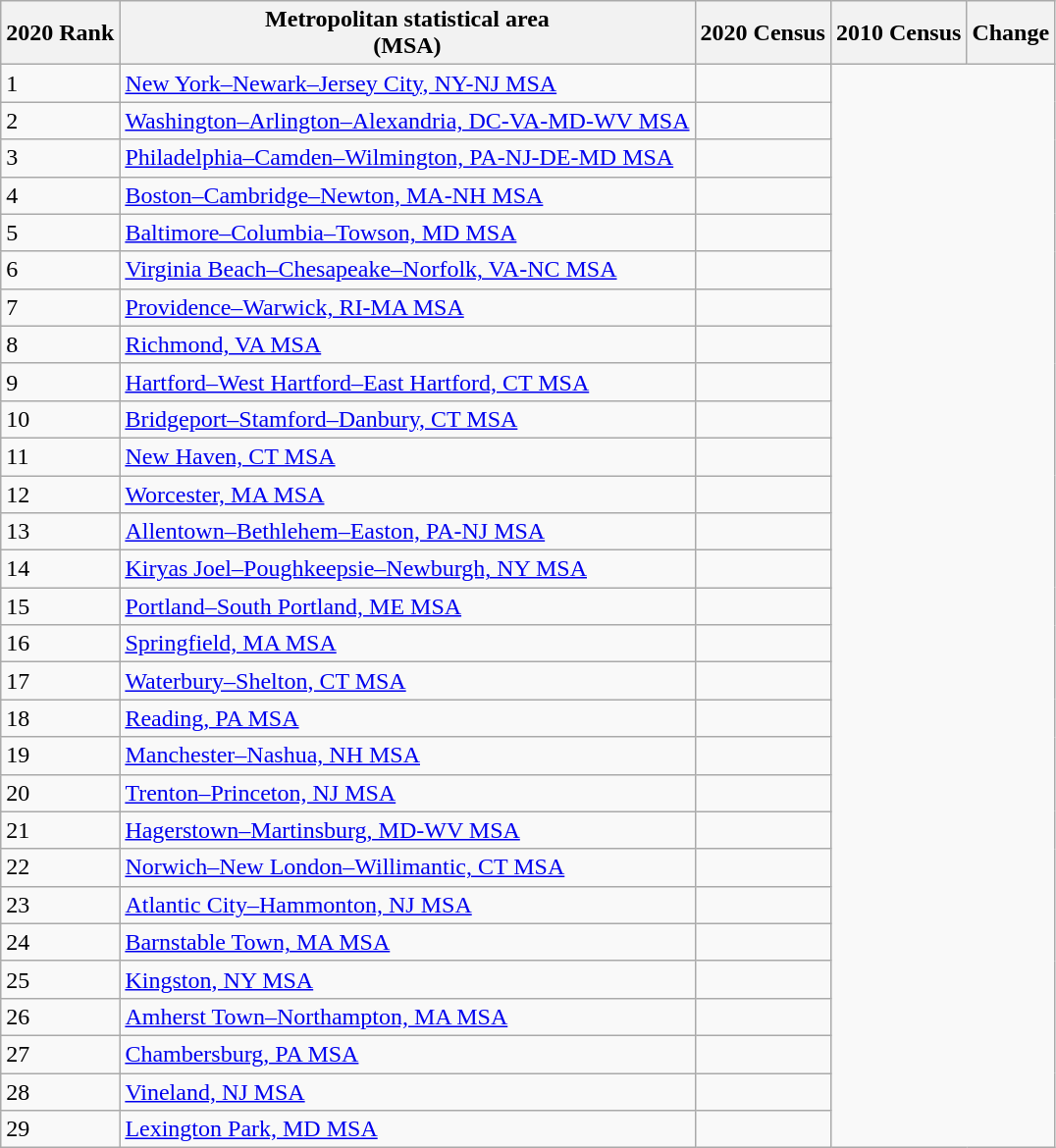<table class="wikitable sortable">
<tr>
<th>2020 Rank</th>
<th>Metropolitan statistical area<br>(MSA)</th>
<th>2020 Census</th>
<th>2010 Census</th>
<th>Change</th>
</tr>
<tr>
<td>1</td>
<td><a href='#'>New York–Newark–Jersey City, NY-NJ MSA</a></td>
<td></td>
</tr>
<tr>
<td>2</td>
<td><a href='#'>Washington–Arlington–Alexandria, DC-VA-MD-WV MSA</a></td>
<td></td>
</tr>
<tr>
<td>3</td>
<td><a href='#'>Philadelphia–Camden–Wilmington, PA-NJ-DE-MD MSA</a></td>
<td></td>
</tr>
<tr>
<td>4</td>
<td><a href='#'>Boston–Cambridge–Newton, MA-NH MSA</a></td>
<td></td>
</tr>
<tr>
<td>5</td>
<td><a href='#'>Baltimore–Columbia–Towson, MD MSA</a></td>
<td></td>
</tr>
<tr>
<td>6</td>
<td><a href='#'>Virginia Beach–Chesapeake–Norfolk, VA-NC MSA</a></td>
<td></td>
</tr>
<tr>
<td>7</td>
<td><a href='#'>Providence–Warwick, RI-MA MSA</a></td>
<td></td>
</tr>
<tr>
<td>8</td>
<td><a href='#'>Richmond, VA MSA</a></td>
<td></td>
</tr>
<tr>
<td>9</td>
<td><a href='#'>Hartford–West Hartford–East Hartford, CT MSA</a></td>
<td></td>
</tr>
<tr>
<td>10</td>
<td><a href='#'>Bridgeport–Stamford–Danbury, CT MSA</a></td>
<td></td>
</tr>
<tr>
<td>11</td>
<td><a href='#'>New Haven, CT MSA</a></td>
<td></td>
</tr>
<tr>
<td>12</td>
<td><a href='#'>Worcester, MA MSA</a></td>
<td></td>
</tr>
<tr>
<td>13</td>
<td><a href='#'>Allentown–Bethlehem–Easton, PA-NJ MSA</a></td>
<td></td>
</tr>
<tr>
<td>14</td>
<td><a href='#'>Kiryas Joel–Poughkeepsie–Newburgh, NY MSA</a></td>
<td></td>
</tr>
<tr>
<td>15</td>
<td><a href='#'>Portland–South Portland, ME MSA</a></td>
<td></td>
</tr>
<tr>
<td>16</td>
<td><a href='#'>Springfield, MA MSA</a></td>
<td></td>
</tr>
<tr>
<td>17</td>
<td><a href='#'>Waterbury–Shelton, CT MSA</a></td>
<td></td>
</tr>
<tr>
<td>18</td>
<td><a href='#'>Reading, PA MSA</a></td>
<td></td>
</tr>
<tr>
<td>19</td>
<td><a href='#'>Manchester–Nashua, NH MSA</a></td>
<td></td>
</tr>
<tr>
<td>20</td>
<td><a href='#'>Trenton–Princeton, NJ MSA</a></td>
<td></td>
</tr>
<tr>
<td>21</td>
<td><a href='#'>Hagerstown–Martinsburg, MD-WV MSA</a></td>
<td></td>
</tr>
<tr>
<td>22</td>
<td><a href='#'>Norwich–New London–Willimantic, CT MSA</a></td>
<td></td>
</tr>
<tr>
<td>23</td>
<td><a href='#'>Atlantic City–Hammonton, NJ MSA</a></td>
<td></td>
</tr>
<tr>
<td>24</td>
<td><a href='#'>Barnstable Town, MA MSA</a></td>
<td></td>
</tr>
<tr>
<td>25</td>
<td><a href='#'>Kingston, NY MSA</a></td>
<td></td>
</tr>
<tr>
<td>26</td>
<td><a href='#'>Amherst Town–Northampton, MA MSA</a></td>
<td></td>
</tr>
<tr>
<td>27</td>
<td><a href='#'>Chambersburg, PA MSA</a></td>
<td></td>
</tr>
<tr>
<td>28</td>
<td><a href='#'>Vineland, NJ MSA</a></td>
<td></td>
</tr>
<tr>
<td>29</td>
<td><a href='#'>Lexington Park, MD MSA</a></td>
<td></td>
</tr>
</table>
